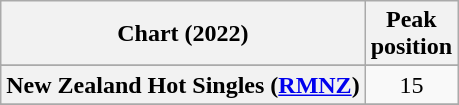<table class="wikitable sortable plainrowheaders" style="text-align:center">
<tr>
<th scope="col">Chart (2022)</th>
<th scope="col">Peak<br>position</th>
</tr>
<tr>
</tr>
<tr>
<th scope="row">New Zealand Hot Singles (<a href='#'>RMNZ</a>)</th>
<td>15</td>
</tr>
<tr>
</tr>
</table>
